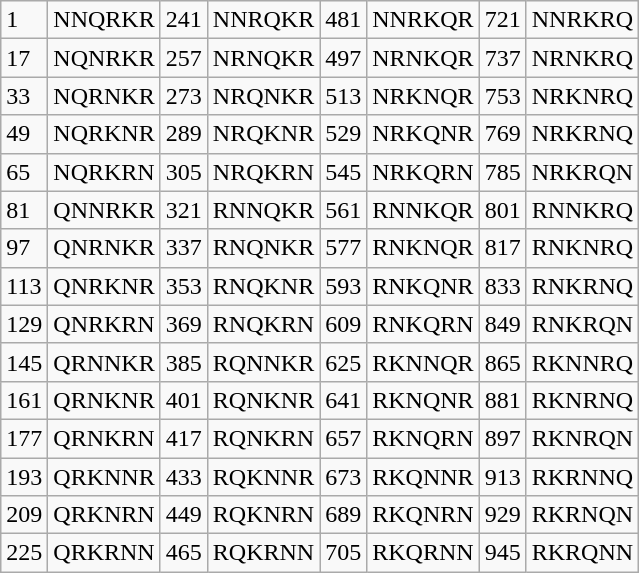<table class=wikitable>
<tr>
<td>1</td>
<td>NNQRKR</td>
<td>241</td>
<td>NNRQKR</td>
<td>481</td>
<td>NNRKQR</td>
<td>721</td>
<td>NNRKRQ</td>
</tr>
<tr>
<td>17</td>
<td>NQNRKR</td>
<td>257</td>
<td>NRNQKR</td>
<td>497</td>
<td>NRNKQR</td>
<td>737</td>
<td>NRNKRQ</td>
</tr>
<tr>
<td>33</td>
<td>NQRNKR</td>
<td>273</td>
<td>NRQNKR</td>
<td>513</td>
<td>NRKNQR</td>
<td>753</td>
<td>NRKNRQ</td>
</tr>
<tr>
<td>49</td>
<td>NQRKNR</td>
<td>289</td>
<td>NRQKNR</td>
<td>529</td>
<td>NRKQNR</td>
<td>769</td>
<td>NRKRNQ</td>
</tr>
<tr>
<td>65</td>
<td>NQRKRN</td>
<td>305</td>
<td>NRQKRN</td>
<td>545</td>
<td>NRKQRN</td>
<td>785</td>
<td>NRKRQN</td>
</tr>
<tr>
<td>81</td>
<td>QNNRKR</td>
<td>321</td>
<td>RNNQKR</td>
<td>561</td>
<td>RNNKQR</td>
<td>801</td>
<td>RNNKRQ</td>
</tr>
<tr>
<td>97</td>
<td>QNRNKR</td>
<td>337</td>
<td>RNQNKR</td>
<td>577</td>
<td>RNKNQR</td>
<td>817</td>
<td>RNKNRQ</td>
</tr>
<tr>
<td>113</td>
<td>QNRKNR</td>
<td>353</td>
<td>RNQKNR</td>
<td>593</td>
<td>RNKQNR</td>
<td>833</td>
<td>RNKRNQ</td>
</tr>
<tr>
<td>129</td>
<td>QNRKRN</td>
<td>369</td>
<td>RNQKRN</td>
<td>609</td>
<td>RNKQRN</td>
<td>849</td>
<td>RNKRQN</td>
</tr>
<tr>
<td>145</td>
<td>QRNNKR</td>
<td>385</td>
<td>RQNNKR</td>
<td>625</td>
<td>RKNNQR</td>
<td>865</td>
<td>RKNNRQ</td>
</tr>
<tr>
<td>161</td>
<td>QRNKNR</td>
<td>401</td>
<td>RQNKNR</td>
<td>641</td>
<td>RKNQNR</td>
<td>881</td>
<td>RKNRNQ</td>
</tr>
<tr>
<td>177</td>
<td>QRNKRN</td>
<td>417</td>
<td>RQNKRN</td>
<td>657</td>
<td>RKNQRN</td>
<td>897</td>
<td>RKNRQN</td>
</tr>
<tr>
<td>193</td>
<td>QRKNNR</td>
<td>433</td>
<td>RQKNNR</td>
<td>673</td>
<td>RKQNNR</td>
<td>913</td>
<td>RKRNNQ</td>
</tr>
<tr>
<td>209</td>
<td>QRKNRN</td>
<td>449</td>
<td>RQKNRN</td>
<td>689</td>
<td>RKQNRN</td>
<td>929</td>
<td>RKRNQN</td>
</tr>
<tr>
<td>225</td>
<td>QRKRNN</td>
<td>465</td>
<td>RQKRNN</td>
<td>705</td>
<td>RKQRNN</td>
<td>945</td>
<td>RKRQNN</td>
</tr>
</table>
